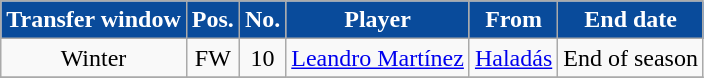<table class="wikitable plainrowheaders sortable">
<tr>
<th style="background-color:#094B9B;color:white">Transfer window</th>
<th style="background-color:#094B9B;color:white">Pos.</th>
<th style="background-color:#094B9B;color:white">No.</th>
<th style="background-color:#094B9B;color:white">Player</th>
<th style="background-color:#094B9B;color:white">From</th>
<th style="background-color:#094B9B;color:white">End date</th>
</tr>
<tr>
<td style="text-align:center;">Winter</td>
<td style=text-align:center;>FW</td>
<td style=text-align:center;>10</td>
<td style=text-align:left;> <a href='#'>Leandro Martínez</a></td>
<td style=text-align:left;><a href='#'>Haladás</a></td>
<td style=text-align:center;>End of season</td>
</tr>
<tr>
</tr>
</table>
